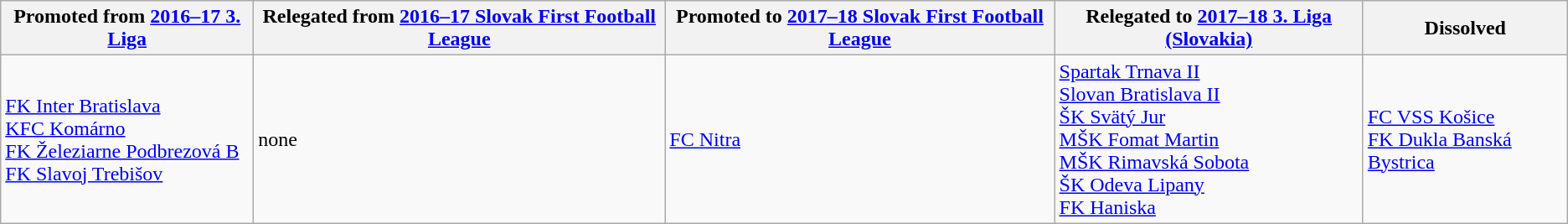<table class="wikitable">
<tr>
<th>Promoted from <a href='#'>2016–17 3. Liga</a></th>
<th>Relegated from <a href='#'>2016–17 Slovak First Football League</a></th>
<th>Promoted to <a href='#'>2017–18 Slovak First Football League</a></th>
<th>Relegated to <a href='#'>2017–18 3. Liga (Slovakia)</a></th>
<th>Dissolved</th>
</tr>
<tr>
<td><a href='#'>FK Inter Bratislava</a><br><a href='#'>KFC Komárno</a><br><a href='#'>FK Železiarne Podbrezová B</a><br><a href='#'>FK Slavoj Trebišov</a></td>
<td>none</td>
<td><a href='#'>FC Nitra</a></td>
<td><a href='#'>Spartak Trnava II</a><br><a href='#'>Slovan Bratislava II</a><br><a href='#'>ŠK Svätý Jur</a><br><a href='#'>MŠK Fomat Martin</a><br><a href='#'>MŠK Rimavská Sobota</a><br><a href='#'>ŠK Odeva Lipany</a><br><a href='#'>FK Haniska</a></td>
<td><a href='#'>FC VSS Košice</a><br><a href='#'>FK Dukla Banská Bystrica</a></td>
</tr>
</table>
